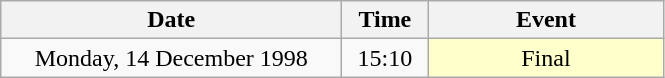<table class = "wikitable" style="text-align:center;">
<tr>
<th width=220>Date</th>
<th width=50>Time</th>
<th width=150>Event</th>
</tr>
<tr>
<td>Monday, 14 December 1998</td>
<td>15:10</td>
<td bgcolor=ffffcc>Final</td>
</tr>
</table>
